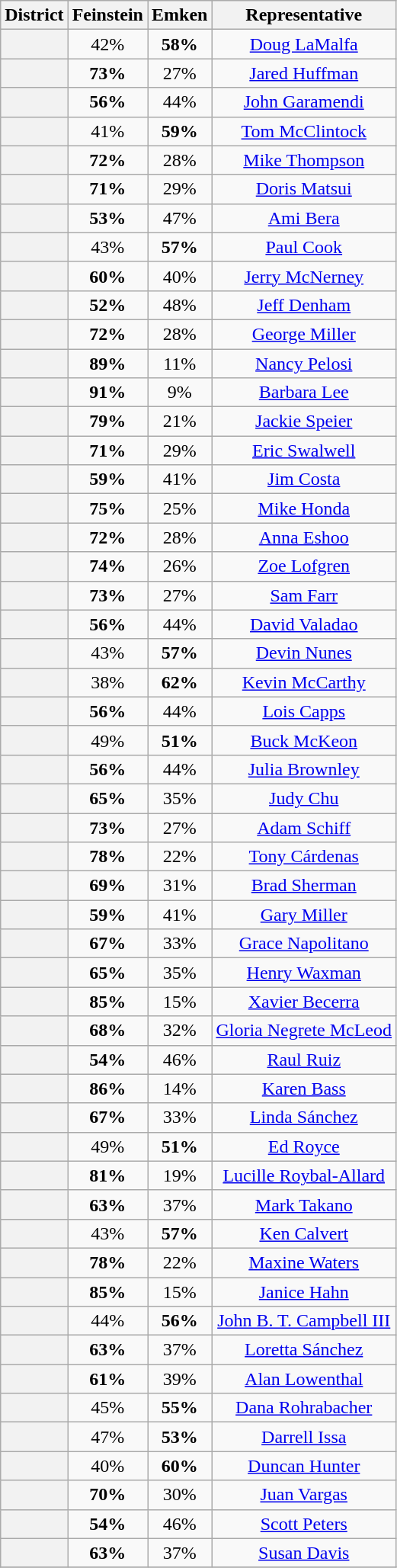<table class=wikitable>
<tr>
<th>District</th>
<th>Feinstein</th>
<th>Emken</th>
<th>Representative</th>
</tr>
<tr align=center>
<th></th>
<td>42%</td>
<td><strong>58%</strong></td>
<td><a href='#'>Doug LaMalfa</a></td>
</tr>
<tr align=center>
<th></th>
<td><strong>73%</strong></td>
<td>27%</td>
<td><a href='#'>Jared Huffman</a></td>
</tr>
<tr align=center>
<th></th>
<td><strong>56%</strong></td>
<td>44%</td>
<td><a href='#'>John Garamendi</a></td>
</tr>
<tr align=center>
<th></th>
<td>41%</td>
<td><strong>59%</strong></td>
<td><a href='#'>Tom McClintock</a></td>
</tr>
<tr align=center>
<th></th>
<td><strong>72%</strong></td>
<td>28%</td>
<td><a href='#'>Mike Thompson</a></td>
</tr>
<tr align=center>
<th></th>
<td><strong>71%</strong></td>
<td>29%</td>
<td><a href='#'>Doris Matsui</a></td>
</tr>
<tr align=center>
<th></th>
<td><strong>53%</strong></td>
<td>47%</td>
<td><a href='#'>Ami Bera</a></td>
</tr>
<tr align=center>
<th></th>
<td>43%</td>
<td><strong>57%</strong></td>
<td><a href='#'>Paul Cook</a></td>
</tr>
<tr align=center>
<th></th>
<td><strong>60%</strong></td>
<td>40%</td>
<td><a href='#'>Jerry McNerney</a></td>
</tr>
<tr align=center>
<th></th>
<td><strong>52%</strong></td>
<td>48%</td>
<td><a href='#'>Jeff Denham</a></td>
</tr>
<tr align=center>
<th></th>
<td><strong>72%</strong></td>
<td>28%</td>
<td><a href='#'>George Miller</a></td>
</tr>
<tr align=center>
<th></th>
<td><strong>89%</strong></td>
<td>11%</td>
<td><a href='#'>Nancy Pelosi</a></td>
</tr>
<tr align=center>
<th></th>
<td><strong>91%</strong></td>
<td>9%</td>
<td><a href='#'>Barbara Lee</a></td>
</tr>
<tr align=center>
<th></th>
<td><strong>79%</strong></td>
<td>21%</td>
<td><a href='#'>Jackie Speier</a></td>
</tr>
<tr align=center>
<th></th>
<td><strong>71%</strong></td>
<td>29%</td>
<td><a href='#'>Eric Swalwell</a></td>
</tr>
<tr align=center>
<th></th>
<td><strong>59%</strong></td>
<td>41%</td>
<td><a href='#'>Jim Costa</a></td>
</tr>
<tr align=center>
<th></th>
<td><strong>75%</strong></td>
<td>25%</td>
<td><a href='#'>Mike Honda</a></td>
</tr>
<tr align=center>
<th></th>
<td><strong>72%</strong></td>
<td>28%</td>
<td><a href='#'>Anna Eshoo</a></td>
</tr>
<tr align=center>
<th></th>
<td><strong>74%</strong></td>
<td>26%</td>
<td><a href='#'>Zoe Lofgren</a></td>
</tr>
<tr align=center>
<th></th>
<td><strong>73%</strong></td>
<td>27%</td>
<td><a href='#'>Sam Farr</a></td>
</tr>
<tr align=center>
<th></th>
<td><strong>56%</strong></td>
<td>44%</td>
<td><a href='#'>David Valadao</a></td>
</tr>
<tr align=center>
<th></th>
<td>43%</td>
<td><strong>57%</strong></td>
<td><a href='#'>Devin Nunes</a></td>
</tr>
<tr align=center>
<th></th>
<td>38%</td>
<td><strong>62%</strong></td>
<td><a href='#'>Kevin McCarthy</a></td>
</tr>
<tr align=center>
<th></th>
<td><strong>56%</strong></td>
<td>44%</td>
<td><a href='#'>Lois Capps</a></td>
</tr>
<tr align=center>
<th></th>
<td>49%</td>
<td><strong>51%</strong></td>
<td><a href='#'>Buck McKeon</a></td>
</tr>
<tr align=center>
<th></th>
<td><strong>56%</strong></td>
<td>44%</td>
<td><a href='#'>Julia Brownley</a></td>
</tr>
<tr align=center>
<th></th>
<td><strong>65%</strong></td>
<td>35%</td>
<td><a href='#'>Judy Chu</a></td>
</tr>
<tr align=center>
<th></th>
<td><strong>73%</strong></td>
<td>27%</td>
<td><a href='#'>Adam Schiff</a></td>
</tr>
<tr align=center>
<th></th>
<td><strong>78%</strong></td>
<td>22%</td>
<td><a href='#'>Tony Cárdenas</a></td>
</tr>
<tr align=center>
<th></th>
<td><strong>69%</strong></td>
<td>31%</td>
<td><a href='#'>Brad Sherman</a></td>
</tr>
<tr align=center>
<th></th>
<td><strong>59%</strong></td>
<td>41%</td>
<td><a href='#'>Gary Miller</a></td>
</tr>
<tr align=center>
<th></th>
<td><strong>67%</strong></td>
<td>33%</td>
<td><a href='#'>Grace Napolitano</a></td>
</tr>
<tr align=center>
<th></th>
<td><strong>65%</strong></td>
<td>35%</td>
<td><a href='#'>Henry Waxman</a></td>
</tr>
<tr align=center>
<th></th>
<td><strong>85%</strong></td>
<td>15%</td>
<td><a href='#'>Xavier Becerra</a></td>
</tr>
<tr align=center>
<th></th>
<td><strong>68%</strong></td>
<td>32%</td>
<td><a href='#'>Gloria Negrete McLeod</a></td>
</tr>
<tr align=center>
<th></th>
<td><strong>54%</strong></td>
<td>46%</td>
<td><a href='#'>Raul Ruiz</a></td>
</tr>
<tr align=center>
<th></th>
<td><strong>86%</strong></td>
<td>14%</td>
<td><a href='#'>Karen Bass</a></td>
</tr>
<tr align=center>
<th></th>
<td><strong>67%</strong></td>
<td>33%</td>
<td><a href='#'>Linda Sánchez</a></td>
</tr>
<tr align=center>
<th></th>
<td>49%</td>
<td><strong>51%</strong></td>
<td><a href='#'>Ed Royce</a></td>
</tr>
<tr align=center>
<th></th>
<td><strong>81%</strong></td>
<td>19%</td>
<td><a href='#'>Lucille Roybal-Allard</a></td>
</tr>
<tr align=center>
<th></th>
<td><strong>63%</strong></td>
<td>37%</td>
<td><a href='#'>Mark Takano</a></td>
</tr>
<tr align=center>
<th></th>
<td>43%</td>
<td><strong>57%</strong></td>
<td><a href='#'>Ken Calvert</a></td>
</tr>
<tr align=center>
<th></th>
<td><strong>78%</strong></td>
<td>22%</td>
<td><a href='#'>Maxine Waters</a></td>
</tr>
<tr align=center>
<th></th>
<td><strong>85%</strong></td>
<td>15%</td>
<td><a href='#'>Janice Hahn</a></td>
</tr>
<tr align=center>
<th></th>
<td>44%</td>
<td><strong>56%</strong></td>
<td><a href='#'>John B. T. Campbell III</a></td>
</tr>
<tr align=center>
<th></th>
<td><strong>63%</strong></td>
<td>37%</td>
<td><a href='#'>Loretta Sánchez</a></td>
</tr>
<tr align=center>
<th></th>
<td><strong>61%</strong></td>
<td>39%</td>
<td><a href='#'>Alan Lowenthal</a></td>
</tr>
<tr align=center>
<th></th>
<td>45%</td>
<td><strong>55%</strong></td>
<td><a href='#'>Dana Rohrabacher</a></td>
</tr>
<tr align=center>
<th></th>
<td>47%</td>
<td><strong>53%</strong></td>
<td><a href='#'>Darrell Issa</a></td>
</tr>
<tr align=center>
<th></th>
<td>40%</td>
<td><strong>60%</strong></td>
<td><a href='#'>Duncan Hunter</a></td>
</tr>
<tr align=center>
<th></th>
<td><strong>70%</strong></td>
<td>30%</td>
<td><a href='#'>Juan Vargas</a></td>
</tr>
<tr align=center>
<th></th>
<td><strong>54%</strong></td>
<td>46%</td>
<td><a href='#'>Scott Peters</a></td>
</tr>
<tr align=center>
<th></th>
<td><strong>63%</strong></td>
<td>37%</td>
<td><a href='#'>Susan Davis</a></td>
</tr>
<tr align=center>
</tr>
</table>
